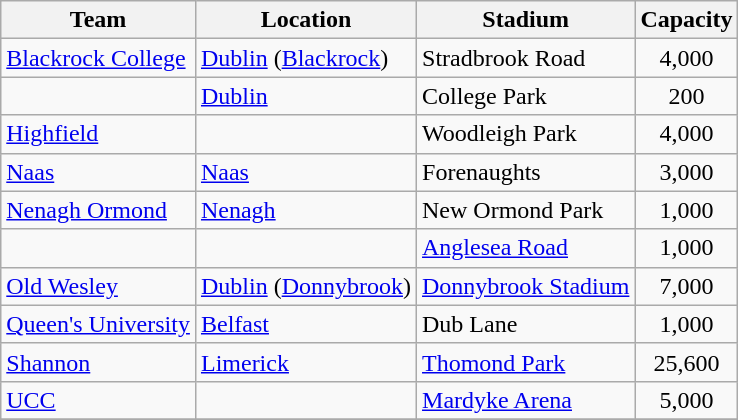<table class="wikitable sortable">
<tr>
<th>Team</th>
<th>Location</th>
<th>Stadium</th>
<th>Capacity</th>
</tr>
<tr>
<td><a href='#'>Blackrock College</a></td>
<td><a href='#'>Dublin</a> (<a href='#'>Blackrock</a>)</td>
<td>Stradbrook Road</td>
<td align="center">4,000</td>
</tr>
<tr>
<td></td>
<td><a href='#'>Dublin</a></td>
<td>College Park</td>
<td align="center">200</td>
</tr>
<tr>
<td><a href='#'>Highfield</a></td>
<td></td>
<td>Woodleigh Park</td>
<td align="center">4,000</td>
</tr>
<tr>
<td><a href='#'>Naas</a></td>
<td><a href='#'>Naas</a></td>
<td>Forenaughts</td>
<td align="center">3,000</td>
</tr>
<tr>
<td><a href='#'>Nenagh Ormond</a></td>
<td><a href='#'>Nenagh</a></td>
<td>New Ormond Park</td>
<td align="center">1,000</td>
</tr>
<tr>
<td></td>
<td></td>
<td><a href='#'>Anglesea Road</a></td>
<td align="center">1,000</td>
</tr>
<tr>
<td><a href='#'>Old Wesley</a></td>
<td><a href='#'>Dublin</a> (<a href='#'>Donnybrook</a>)</td>
<td><a href='#'>Donnybrook Stadium</a></td>
<td align="center">7,000</td>
</tr>
<tr>
<td><a href='#'>Queen's University</a></td>
<td><a href='#'>Belfast</a></td>
<td>Dub Lane</td>
<td align="center">1,000</td>
</tr>
<tr>
<td><a href='#'>Shannon</a></td>
<td><a href='#'>Limerick</a></td>
<td><a href='#'>Thomond Park</a></td>
<td align="center">25,600</td>
</tr>
<tr>
<td><a href='#'>UCC</a></td>
<td></td>
<td><a href='#'>Mardyke Arena</a></td>
<td align="center">5,000</td>
</tr>
<tr>
</tr>
</table>
